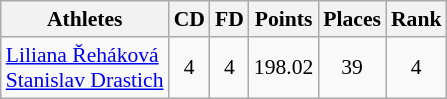<table class="wikitable" border="1" style="font-size:90%">
<tr>
<th>Athletes</th>
<th>CD</th>
<th>FD</th>
<th>Points</th>
<th>Places</th>
<th>Rank</th>
</tr>
<tr align=center>
<td align=left><a href='#'>Liliana Řeháková</a><br><a href='#'>Stanislav Drastich</a></td>
<td>4</td>
<td>4</td>
<td>198.02</td>
<td>39</td>
<td>4</td>
</tr>
</table>
